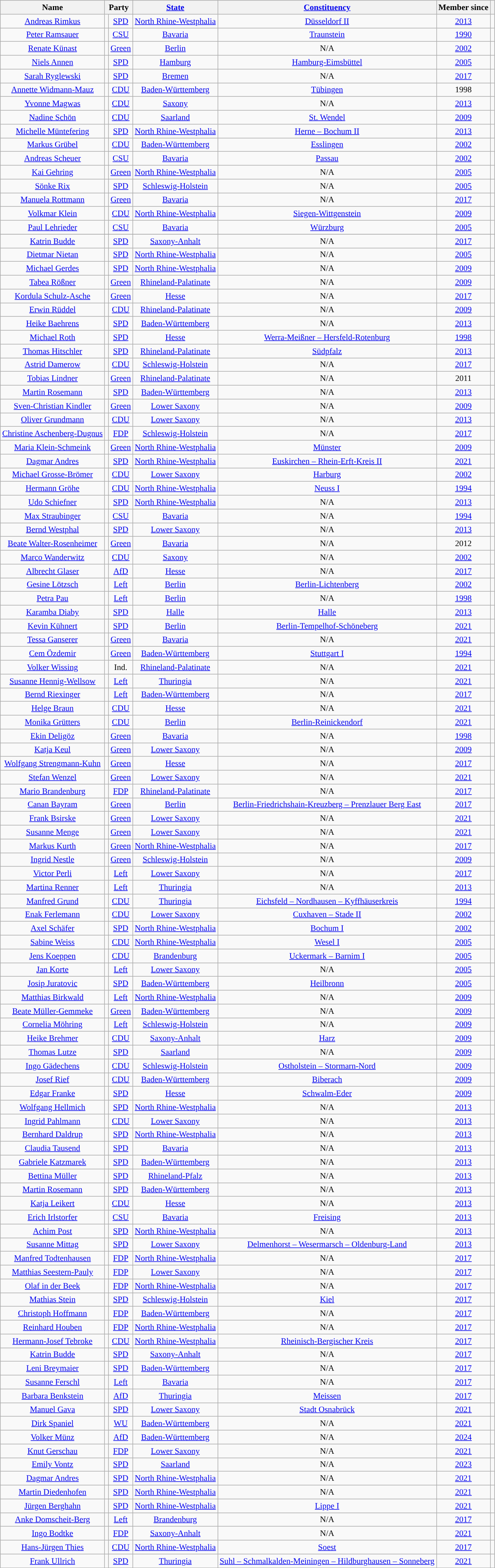<table class="wikitable sortable" style="font-size:90%; text-align:center">
<tr>
<th>Name</th>
<th colspan="2">Party</th>
<th><a href='#'>State</a></th>
<th><a href='#'>Constituency</a></th>
<th>Member since</th>
<th></th>
</tr>
<tr>
<td data-sort-value="Abdi, Sanae"><a href='#'>Andreas Rimkus</a></td>
<td style="background:"></td>
<td><a href='#'>SPD</a></td>
<td><a href='#'>North Rhine-Westphalia</a></td>
<td><a href='#'>Düsseldorf II</a></td>
<td data-sort-value="2013"><a href='#'>2013</a></td>
<td></td>
</tr>
<tr>
<td><a href='#'>Peter Ramsauer</a></td>
<td style="background:"></td>
<td><a href='#'>CSU</a></td>
<td><a href='#'>Bavaria</a></td>
<td><a href='#'>Traunstein</a></td>
<td><a href='#'>1990</a></td>
<td></td>
</tr>
<tr>
<td><a href='#'>Renate Künast</a></td>
<td style="background:"></td>
<td><a href='#'>Green</a></td>
<td><a href='#'>Berlin</a></td>
<td>N/A</td>
<td><a href='#'>2002</a></td>
<td></td>
</tr>
<tr>
<td><a href='#'>Niels Annen</a></td>
<td style="background:"></td>
<td><a href='#'>SPD</a></td>
<td><a href='#'>Hamburg</a></td>
<td><a href='#'>Hamburg-Eimsbüttel</a></td>
<td><a href='#'>2005</a></td>
<td></td>
</tr>
<tr>
<td><a href='#'>Sarah Ryglewski</a></td>
<td style="background:"></td>
<td><a href='#'>SPD</a></td>
<td><a href='#'>Bremen</a></td>
<td>N/A</td>
<td><a href='#'>2017</a></td>
<td></td>
</tr>
<tr>
<td><a href='#'>Annette Widmann-Mauz</a></td>
<td style="background:"></td>
<td><a href='#'>CDU</a></td>
<td><a href='#'>Baden-Württemberg</a></td>
<td><a href='#'>Tübingen</a></td>
<td>1998</td>
<td></td>
</tr>
<tr>
<td><a href='#'>Yvonne Magwas</a></td>
<td style="background:"></td>
<td><a href='#'>CDU</a></td>
<td><a href='#'>Saxony</a></td>
<td>N/A</td>
<td><a href='#'>2013</a></td>
<td></td>
</tr>
<tr>
<td><a href='#'>Nadine Schön</a></td>
<td style="background:"></td>
<td><a href='#'>CDU</a></td>
<td><a href='#'>Saarland</a></td>
<td><a href='#'>St. Wendel</a></td>
<td><a href='#'>2009</a></td>
<td></td>
</tr>
<tr>
<td><a href='#'>Michelle Müntefering</a></td>
<td style="background:"></td>
<td><a href='#'>SPD</a></td>
<td><a href='#'>North Rhine-Westphalia</a></td>
<td><a href='#'>Herne – Bochum II</a></td>
<td><a href='#'>2013</a></td>
<td></td>
</tr>
<tr>
<td><a href='#'>Markus Grübel</a></td>
<td style="background:"></td>
<td><a href='#'>CDU</a></td>
<td><a href='#'>Baden-Württemberg</a></td>
<td><a href='#'>Esslingen</a></td>
<td><a href='#'>2002</a></td>
<td></td>
</tr>
<tr>
<td><a href='#'>Andreas Scheuer</a></td>
<td style="background:"></td>
<td><a href='#'>CSU</a></td>
<td><a href='#'>Bavaria</a></td>
<td><a href='#'>Passau</a></td>
<td><a href='#'>2002</a></td>
<td></td>
</tr>
<tr>
<td><a href='#'>Kai Gehring</a></td>
<td style="background:"></td>
<td><a href='#'>Green</a></td>
<td><a href='#'>North Rhine-Westphalia</a></td>
<td>N/A</td>
<td><a href='#'>2005</a></td>
<td></td>
</tr>
<tr>
<td><a href='#'>Sönke Rix</a></td>
<td style="background:"></td>
<td><a href='#'>SPD</a></td>
<td><a href='#'>Schleswig-Holstein</a></td>
<td>N/A</td>
<td><a href='#'>2005</a></td>
<td></td>
</tr>
<tr>
<td><a href='#'>Manuela Rottmann</a></td>
<td style="background:"></td>
<td><a href='#'>Green</a></td>
<td><a href='#'>Bavaria</a></td>
<td>N/A</td>
<td><a href='#'>2017</a></td>
<td></td>
</tr>
<tr>
<td><a href='#'>Volkmar Klein</a></td>
<td style="background:"></td>
<td><a href='#'>CDU</a></td>
<td><a href='#'>North Rhine-Westphalia</a></td>
<td><a href='#'>Siegen-Wittgenstein</a></td>
<td><a href='#'>2009</a></td>
<td></td>
</tr>
<tr>
<td><a href='#'>Paul Lehrieder</a></td>
<td style="background:"></td>
<td><a href='#'>CSU</a></td>
<td><a href='#'>Bavaria</a></td>
<td><a href='#'>Würzburg</a></td>
<td><a href='#'>2005</a></td>
<td></td>
</tr>
<tr>
</tr>
<tr>
<td><a href='#'>Katrin Budde</a></td>
<td style="background:"></td>
<td><a href='#'>SPD</a></td>
<td><a href='#'>Saxony-Anhalt</a></td>
<td>N/A</td>
<td><a href='#'>2017</a></td>
<td></td>
</tr>
<tr>
<td><a href='#'>Dietmar Nietan</a></td>
<td style="background:"></td>
<td><a href='#'>SPD</a></td>
<td><a href='#'>North Rhine-Westphalia</a></td>
<td>N/A</td>
<td><a href='#'>2005</a></td>
<td></td>
</tr>
<tr>
<td><a href='#'>Michael Gerdes</a></td>
<td style="background:"></td>
<td><a href='#'>SPD</a></td>
<td><a href='#'>North Rhine-Westphalia</a></td>
<td>N/A</td>
<td><a href='#'>2009</a></td>
<td></td>
</tr>
<tr>
<td><a href='#'>Tabea Rößner</a></td>
<td style="background:"></td>
<td><a href='#'>Green</a></td>
<td><a href='#'>Rhineland-Palatinate</a></td>
<td>N/A</td>
<td><a href='#'>2009</a></td>
<td></td>
</tr>
<tr>
<td><a href='#'>Kordula Schulz-Asche</a></td>
<td style="background:"></td>
<td><a href='#'>Green</a></td>
<td><a href='#'>Hesse</a></td>
<td>N/A</td>
<td><a href='#'>2017</a></td>
<td></td>
</tr>
<tr>
<td><a href='#'>Erwin Rüddel</a></td>
<td style="background:"></td>
<td><a href='#'>CDU</a></td>
<td><a href='#'>Rhineland-Palatinate</a></td>
<td>N/A</td>
<td><a href='#'>2009</a></td>
<td></td>
</tr>
<tr>
<td><a href='#'>Heike Baehrens</a></td>
<td style="background:"></td>
<td><a href='#'>SPD</a></td>
<td><a href='#'>Baden-Württemberg</a></td>
<td>N/A</td>
<td><a href='#'>2013</a></td>
<td></td>
</tr>
<tr>
<td><a href='#'>Michael Roth</a></td>
<td style="background:"></td>
<td><a href='#'>SPD</a></td>
<td><a href='#'>Hesse</a></td>
<td><a href='#'>Werra-Meißner – Hersfeld-Rotenburg</a></td>
<td><a href='#'>1998</a></td>
<td></td>
</tr>
<tr>
<td><a href='#'>Thomas Hitschler</a></td>
<td style="background:"></td>
<td><a href='#'>SPD</a></td>
<td><a href='#'>Rhineland-Palatinate</a></td>
<td><a href='#'>Südpfalz</a></td>
<td><a href='#'>2013</a></td>
<td></td>
</tr>
<tr>
<td><a href='#'>Astrid Damerow</a></td>
<td style="background:"></td>
<td><a href='#'>CDU</a></td>
<td><a href='#'>Schleswig-Holstein</a></td>
<td>N/A</td>
<td><a href='#'>2017</a></td>
<td></td>
</tr>
<tr>
<td><a href='#'>Tobias Lindner</a></td>
<td style="background:"></td>
<td><a href='#'>Green</a></td>
<td><a href='#'>Rhineland-Palatinate</a></td>
<td>N/A</td>
<td>2011</td>
<td></td>
</tr>
<tr>
<td><a href='#'>Martin Rosemann</a></td>
<td style="background:"></td>
<td><a href='#'>SPD</a></td>
<td><a href='#'>Baden-Württemberg</a></td>
<td>N/A</td>
<td><a href='#'>2013</a></td>
<td></td>
</tr>
<tr>
<td><a href='#'>Sven-Christian Kindler</a></td>
<td style="background:"></td>
<td><a href='#'>Green</a></td>
<td><a href='#'>Lower Saxony</a></td>
<td>N/A</td>
<td><a href='#'>2009</a></td>
<td></td>
</tr>
<tr>
<td><a href='#'>Oliver Grundmann</a></td>
<td style="background:"></td>
<td><a href='#'>CDU</a></td>
<td><a href='#'>Lower Saxony</a></td>
<td>N/A</td>
<td><a href='#'>2013</a></td>
<td></td>
</tr>
<tr>
<td><a href='#'>Christine Aschenberg-Dugnus</a></td>
<td style="background:"></td>
<td><a href='#'>FDP</a></td>
<td><a href='#'>Schleswig-Holstein</a></td>
<td>N/A</td>
<td><a href='#'>2017</a></td>
<td></td>
</tr>
<tr>
<td><a href='#'>Maria Klein-Schmeink</a></td>
<td style="background:"></td>
<td><a href='#'>Green</a></td>
<td><a href='#'>North Rhine-Westphalia</a></td>
<td><a href='#'>Münster</a></td>
<td><a href='#'>2009</a></td>
<td></td>
</tr>
<tr>
<td><a href='#'>Dagmar Andres</a></td>
<td style="background:"></td>
<td><a href='#'>SPD</a></td>
<td><a href='#'>North Rhine-Westphalia</a></td>
<td><a href='#'>Euskirchen – Rhein-Erft-Kreis II</a></td>
<td><a href='#'>2021</a></td>
<td></td>
</tr>
<tr>
<td><a href='#'>Michael Grosse-Brömer</a></td>
<td style="background:"></td>
<td><a href='#'>CDU</a></td>
<td><a href='#'>Lower Saxony</a></td>
<td><a href='#'>Harburg</a></td>
<td><a href='#'>2002</a></td>
<td></td>
</tr>
<tr>
<td><a href='#'>Hermann Gröhe</a></td>
<td style="background:"></td>
<td><a href='#'>CDU</a></td>
<td><a href='#'>North Rhine-Westphalia</a></td>
<td><a href='#'>Neuss I</a></td>
<td><a href='#'>1994</a></td>
<td></td>
</tr>
<tr>
<td><a href='#'>Udo Schiefner</a></td>
<td style="background:"></td>
<td><a href='#'>SPD</a></td>
<td><a href='#'>North Rhine-Westphalia</a></td>
<td>N/A</td>
<td><a href='#'>2013</a></td>
<td></td>
</tr>
<tr>
<td><a href='#'>Max Straubinger</a></td>
<td style="background:"></td>
<td><a href='#'>CSU</a></td>
<td><a href='#'>Bavaria</a></td>
<td>N/A</td>
<td><a href='#'>1994</a></td>
<td></td>
</tr>
<tr>
<td><a href='#'>Bernd Westphal</a></td>
<td style="background:"></td>
<td><a href='#'>SPD</a></td>
<td><a href='#'>Lower Saxony</a></td>
<td>N/A</td>
<td><a href='#'>2013</a></td>
<td></td>
</tr>
<tr>
<td><a href='#'>Beate Walter-Rosenheimer</a></td>
<td style="background:"></td>
<td><a href='#'>Green</a></td>
<td><a href='#'>Bavaria</a></td>
<td>N/A</td>
<td>2012</td>
<td></td>
</tr>
<tr>
<td><a href='#'>Marco Wanderwitz</a></td>
<td style="background:"></td>
<td><a href='#'>CDU</a></td>
<td><a href='#'>Saxony</a></td>
<td>N/A</td>
<td><a href='#'>2002</a></td>
<td></td>
</tr>
<tr>
<td><a href='#'>Albrecht Glaser</a></td>
<td style="background:"></td>
<td><a href='#'>AfD</a></td>
<td><a href='#'>Hesse</a></td>
<td>N/A</td>
<td><a href='#'>2017</a></td>
<td></td>
</tr>
<tr>
<td><a href='#'>Gesine Lötzsch</a></td>
<td style="background:"></td>
<td><a href='#'>Left</a></td>
<td><a href='#'>Berlin</a></td>
<td><a href='#'>Berlin-Lichtenberg</a></td>
<td><a href='#'>2002</a></td>
<td></td>
</tr>
<tr>
<td><a href='#'>Petra Pau</a></td>
<td style="background:"></td>
<td><a href='#'>Left</a></td>
<td><a href='#'>Berlin</a></td>
<td>N/A</td>
<td><a href='#'>1998</a></td>
<td></td>
</tr>
<tr>
<td><a href='#'>Karamba Diaby</a></td>
<td style="background:"></td>
<td><a href='#'>SPD</a></td>
<td><a href='#'>Halle</a></td>
<td><a href='#'>Halle</a></td>
<td><a href='#'>2013</a></td>
<td></td>
</tr>
<tr>
<td><a href='#'>Kevin Kühnert</a></td>
<td style="background:"></td>
<td><a href='#'>SPD</a></td>
<td><a href='#'>Berlin</a></td>
<td><a href='#'>Berlin-Tempelhof-Schöneberg</a></td>
<td><a href='#'>2021</a></td>
<td></td>
</tr>
<tr>
<td><a href='#'>Tessa Ganserer</a></td>
<td style="background:"></td>
<td><a href='#'>Green</a></td>
<td><a href='#'>Bavaria</a></td>
<td>N/A</td>
<td><a href='#'>2021</a></td>
<td></td>
</tr>
<tr>
<td><a href='#'>Cem Özdemir</a></td>
<td style="background:"></td>
<td><a href='#'>Green</a></td>
<td><a href='#'>Baden-Württemberg</a></td>
<td><a href='#'>Stuttgart I</a></td>
<td><a href='#'>1994</a></td>
<td></td>
</tr>
<tr>
<td><a href='#'>Volker Wissing</a></td>
<td style="background:"></td>
<td>Ind.</td>
<td><a href='#'>Rhineland-Palatinate</a></td>
<td>N/A</td>
<td><a href='#'>2021</a></td>
<td></td>
</tr>
<tr>
<td><a href='#'>Susanne Hennig-Wellsow</a></td>
<td style="background:"></td>
<td><a href='#'>Left</a></td>
<td><a href='#'>Thuringia</a></td>
<td>N/A</td>
<td><a href='#'>2021</a></td>
<td></td>
</tr>
<tr>
<td><a href='#'>Bernd Riexinger</a></td>
<td style="background:"></td>
<td><a href='#'>Left</a></td>
<td><a href='#'>Baden-Württemberg</a></td>
<td>N/A</td>
<td><a href='#'>2017</a></td>
<td></td>
</tr>
<tr>
<td><a href='#'>Helge Braun</a></td>
<td style="background:"></td>
<td><a href='#'>CDU</a></td>
<td><a href='#'>Hesse</a></td>
<td>N/A</td>
<td><a href='#'>2021</a></td>
<td></td>
</tr>
<tr>
<td><a href='#'>Monika Grütters</a></td>
<td style="background:"></td>
<td><a href='#'>CDU</a></td>
<td><a href='#'>Berlin</a></td>
<td><a href='#'>Berlin-Reinickendorf</a></td>
<td><a href='#'>2021</a></td>
<td></td>
</tr>
<tr>
<td><a href='#'>Ekin Deligöz</a></td>
<td style="background:"></td>
<td><a href='#'>Green</a></td>
<td><a href='#'>Bavaria</a></td>
<td>N/A</td>
<td><a href='#'>1998</a></td>
<td></td>
</tr>
<tr>
<td><a href='#'>Katja Keul</a></td>
<td style="background:"></td>
<td><a href='#'>Green</a></td>
<td><a href='#'>Lower Saxony</a></td>
<td>N/A</td>
<td><a href='#'>2009</a></td>
<td></td>
</tr>
<tr>
<td><a href='#'>Wolfgang Strengmann-Kuhn</a></td>
<td style="background:"></td>
<td><a href='#'>Green</a></td>
<td><a href='#'>Hesse</a></td>
<td>N/A</td>
<td><a href='#'>2017</a></td>
<td></td>
</tr>
<tr>
<td><a href='#'>Stefan Wenzel</a></td>
<td style="background:"></td>
<td><a href='#'>Green</a></td>
<td><a href='#'>Lower Saxony</a></td>
<td>N/A</td>
<td><a href='#'>2021</a></td>
<td></td>
</tr>
<tr>
<td><a href='#'>Mario Brandenburg</a></td>
<td style="background:"></td>
<td><a href='#'>FDP</a></td>
<td><a href='#'>Rhineland-Palatinate</a></td>
<td>N/A</td>
<td><a href='#'>2017</a></td>
<td></td>
</tr>
<tr>
<td><a href='#'>Canan Bayram</a></td>
<td style="background:"></td>
<td><a href='#'>Green</a></td>
<td><a href='#'>Berlin</a></td>
<td><a href='#'>Berlin-Friedrichshain-Kreuzberg – Prenzlauer Berg East</a></td>
<td><a href='#'>2017</a></td>
<td></td>
</tr>
<tr>
<td><a href='#'>Frank Bsirske</a></td>
<td style="background:"></td>
<td><a href='#'>Green</a></td>
<td><a href='#'>Lower Saxony</a></td>
<td>N/A</td>
<td><a href='#'>2021</a></td>
<td></td>
</tr>
<tr>
<td><a href='#'>Susanne Menge</a></td>
<td style="background:"></td>
<td><a href='#'>Green</a></td>
<td><a href='#'>Lower Saxony</a></td>
<td>N/A</td>
<td><a href='#'>2021</a></td>
<td></td>
</tr>
<tr>
<td><a href='#'>Markus Kurth</a></td>
<td style="background:"></td>
<td><a href='#'>Green</a></td>
<td><a href='#'>North Rhine-Westphalia</a></td>
<td>N/A</td>
<td><a href='#'>2017</a></td>
<td></td>
</tr>
<tr>
<td><a href='#'>Ingrid Nestle</a></td>
<td style="background:"></td>
<td><a href='#'>Green</a></td>
<td><a href='#'>Schleswig-Holstein</a></td>
<td>N/A</td>
<td><a href='#'>2009</a></td>
<td></td>
</tr>
<tr>
<td><a href='#'>Victor Perli</a></td>
<td style="background:"></td>
<td><a href='#'>Left</a></td>
<td><a href='#'>Lower Saxony</a></td>
<td>N/A</td>
<td><a href='#'>2017</a></td>
<td></td>
</tr>
<tr>
<td><a href='#'>Martina Renner</a></td>
<td style="background:"></td>
<td><a href='#'>Left</a></td>
<td><a href='#'>Thuringia</a></td>
<td>N/A</td>
<td><a href='#'>2013</a></td>
<td></td>
</tr>
<tr>
<td><a href='#'>Manfred Grund</a></td>
<td style="background:"></td>
<td><a href='#'>CDU</a></td>
<td><a href='#'>Thuringia</a></td>
<td><a href='#'>Eichsfeld – Nordhausen – Kyffhäuserkreis</a></td>
<td><a href='#'>1994</a></td>
<td></td>
</tr>
<tr>
<td><a href='#'>Enak Ferlemann</a></td>
<td style="background:"></td>
<td><a href='#'>CDU</a></td>
<td><a href='#'>Lower Saxony</a></td>
<td><a href='#'>Cuxhaven – Stade II</a></td>
<td><a href='#'>2002</a></td>
<td></td>
</tr>
<tr>
<td><a href='#'>Axel Schäfer</a></td>
<td style="background:"></td>
<td><a href='#'>SPD</a></td>
<td><a href='#'>North Rhine-Westphalia</a></td>
<td><a href='#'>Bochum I</a></td>
<td><a href='#'>2002</a></td>
<td></td>
</tr>
<tr>
<td><a href='#'>Sabine Weiss</a></td>
<td style="background:"></td>
<td><a href='#'>CDU</a></td>
<td><a href='#'>North Rhine-Westphalia</a></td>
<td><a href='#'>Wesel I</a></td>
<td><a href='#'>2005</a></td>
<td></td>
</tr>
<tr>
<td><a href='#'>Jens Koeppen</a></td>
<td style="background:"></td>
<td><a href='#'>CDU</a></td>
<td><a href='#'>Brandenburg</a></td>
<td><a href='#'>Uckermark – Barnim I</a></td>
<td><a href='#'>2005</a></td>
<td></td>
</tr>
<tr>
<td><a href='#'>Jan Korte</a></td>
<td style="background:"></td>
<td><a href='#'>Left</a></td>
<td><a href='#'>Lower Saxony</a></td>
<td>N/A</td>
<td><a href='#'>2005</a></td>
<td></td>
</tr>
<tr>
<td><a href='#'>Josip Juratovic</a></td>
<td style="background:"></td>
<td><a href='#'>SPD</a></td>
<td><a href='#'>Baden-Württemberg</a></td>
<td><a href='#'>Heilbronn</a></td>
<td><a href='#'>2005</a></td>
<td></td>
</tr>
<tr>
<td><a href='#'>Matthias Birkwald</a></td>
<td style="background:"></td>
<td><a href='#'>Left</a></td>
<td><a href='#'>North Rhine-Westphalia</a></td>
<td>N/A</td>
<td><a href='#'>2009</a></td>
<td></td>
</tr>
<tr>
<td><a href='#'>Beate Müller-Gemmeke</a></td>
<td style="background:"></td>
<td><a href='#'>Green</a></td>
<td><a href='#'>Baden-Württemberg</a></td>
<td>N/A</td>
<td><a href='#'>2009</a></td>
<td></td>
</tr>
<tr>
<td><a href='#'>Cornelia Möhring</a></td>
<td style="background:"></td>
<td><a href='#'>Left</a></td>
<td><a href='#'>Schleswig-Holstein</a></td>
<td>N/A</td>
<td><a href='#'>2009</a></td>
<td></td>
</tr>
<tr>
<td><a href='#'>Heike Brehmer</a></td>
<td style="background:"></td>
<td><a href='#'>CDU</a></td>
<td><a href='#'>Saxony-Anhalt</a></td>
<td><a href='#'>Harz</a></td>
<td><a href='#'>2009</a></td>
<td></td>
</tr>
<tr>
<td><a href='#'>Thomas Lutze</a></td>
<td style="background:"></td>
<td><a href='#'>SPD</a></td>
<td><a href='#'>Saarland</a></td>
<td>N/A</td>
<td><a href='#'>2009</a></td>
<td></td>
</tr>
<tr>
<td><a href='#'>Ingo Gädechens</a></td>
<td style="background:"></td>
<td><a href='#'>CDU</a></td>
<td><a href='#'>Schleswig-Holstein</a></td>
<td><a href='#'>Ostholstein – Stormarn-Nord</a></td>
<td><a href='#'>2009</a></td>
<td></td>
</tr>
<tr>
<td><a href='#'>Josef Rief</a></td>
<td style="background:"></td>
<td><a href='#'>CDU</a></td>
<td><a href='#'>Baden-Württemberg</a></td>
<td><a href='#'>Biberach</a></td>
<td><a href='#'>2009</a></td>
<td></td>
</tr>
<tr>
<td><a href='#'>Edgar Franke</a></td>
<td style="background:"></td>
<td><a href='#'>SPD</a></td>
<td><a href='#'>Hesse</a></td>
<td><a href='#'>Schwalm-Eder</a></td>
<td><a href='#'>2009</a></td>
<td></td>
</tr>
<tr>
<td><a href='#'>Wolfgang Hellmich</a></td>
<td style="background:"></td>
<td><a href='#'>SPD</a></td>
<td><a href='#'>North Rhine-Westphalia</a></td>
<td>N/A</td>
<td><a href='#'>2013</a></td>
<td></td>
</tr>
<tr>
<td><a href='#'>Ingrid Pahlmann</a></td>
<td style="background:"></td>
<td><a href='#'>CDU</a></td>
<td><a href='#'>Lower Saxony</a></td>
<td>N/A</td>
<td><a href='#'>2013</a></td>
<td></td>
</tr>
<tr>
<td><a href='#'>Bernhard Daldrup</a></td>
<td style="background:"></td>
<td><a href='#'>SPD</a></td>
<td><a href='#'>North Rhine-Westphalia</a></td>
<td>N/A</td>
<td><a href='#'>2013</a></td>
<td></td>
</tr>
<tr>
<td><a href='#'>Claudia Tausend</a></td>
<td style="background:"></td>
<td><a href='#'>SPD</a></td>
<td><a href='#'>Bavaria</a></td>
<td>N/A</td>
<td><a href='#'>2013</a></td>
<td></td>
</tr>
<tr>
<td><a href='#'>Gabriele Katzmarek</a></td>
<td style="background:"></td>
<td><a href='#'>SPD</a></td>
<td><a href='#'>Baden-Württemberg</a></td>
<td>N/A</td>
<td><a href='#'>2013</a></td>
<td></td>
</tr>
<tr>
<td><a href='#'>Bettina Müller</a></td>
<td style="background:"></td>
<td><a href='#'>SPD</a></td>
<td><a href='#'>Rhineland-Pfalz</a></td>
<td>N/A</td>
<td><a href='#'>2013</a></td>
<td></td>
</tr>
<tr>
<td><a href='#'>Martin Rosemann</a></td>
<td style="background:"></td>
<td><a href='#'>SPD</a></td>
<td><a href='#'>Baden-Württemberg</a></td>
<td>N/A</td>
<td><a href='#'>2013</a></td>
<td></td>
</tr>
<tr>
<td><a href='#'>Katja Leikert</a></td>
<td style="background:"></td>
<td><a href='#'>CDU</a></td>
<td><a href='#'>Hesse</a></td>
<td>N/A</td>
<td><a href='#'>2013</a></td>
<td></td>
</tr>
<tr>
<td><a href='#'>Erich Irlstorfer</a></td>
<td style="background:"></td>
<td><a href='#'>CSU</a></td>
<td><a href='#'>Bavaria</a></td>
<td><a href='#'>Freising</a></td>
<td><a href='#'>2013</a></td>
<td></td>
</tr>
<tr>
<td><a href='#'>Achim Post</a></td>
<td style="background:"></td>
<td><a href='#'>SPD</a></td>
<td><a href='#'>North Rhine-Westphalia</a></td>
<td>N/A</td>
<td><a href='#'>2013</a></td>
<td></td>
</tr>
<tr>
<td><a href='#'>Susanne Mittag</a></td>
<td style="background:"></td>
<td><a href='#'>SPD</a></td>
<td><a href='#'>Lower Saxony</a></td>
<td><a href='#'>Delmenhorst – Wesermarsch – Oldenburg-Land</a></td>
<td><a href='#'>2013</a></td>
<td></td>
</tr>
<tr>
<td><a href='#'>Manfred Todtenhausen</a></td>
<td style="background:"></td>
<td><a href='#'>FDP</a></td>
<td><a href='#'>North Rhine-Westphalia</a></td>
<td>N/A</td>
<td><a href='#'>2017</a></td>
<td></td>
</tr>
<tr>
<td><a href='#'>Matthias Seestern-Pauly</a></td>
<td style="background:"></td>
<td><a href='#'>FDP</a></td>
<td><a href='#'>Lower Saxony</a></td>
<td>N/A</td>
<td><a href='#'>2017</a></td>
<td></td>
</tr>
<tr>
<td><a href='#'>Olaf in der Beek</a></td>
<td style="background:"></td>
<td><a href='#'>FDP</a></td>
<td><a href='#'>North Rhine-Westphalia</a></td>
<td>N/A</td>
<td><a href='#'>2017</a></td>
<td></td>
</tr>
<tr>
<td><a href='#'>Mathias Stein</a></td>
<td style="background:"></td>
<td><a href='#'>SPD</a></td>
<td><a href='#'>Schleswig-Holstein</a></td>
<td><a href='#'>Kiel</a></td>
<td><a href='#'>2017</a></td>
<td></td>
</tr>
<tr>
<td><a href='#'>Christoph Hoffmann</a></td>
<td style="background:"></td>
<td><a href='#'>FDP</a></td>
<td><a href='#'>Baden-Württemberg</a></td>
<td>N/A</td>
<td><a href='#'>2017</a></td>
<td></td>
</tr>
<tr>
<td><a href='#'>Reinhard Houben</a></td>
<td style="background:"></td>
<td><a href='#'>FDP</a></td>
<td><a href='#'>North Rhine-Westphalia</a></td>
<td>N/A</td>
<td><a href='#'>2017</a></td>
<td></td>
</tr>
<tr>
<td><a href='#'>Hermann-Josef Tebroke</a></td>
<td style="background:"></td>
<td><a href='#'>CDU</a></td>
<td><a href='#'>North Rhine-Westphalia</a></td>
<td><a href='#'>Rheinisch-Bergischer Kreis</a></td>
<td><a href='#'>2017</a></td>
<td></td>
</tr>
<tr>
<td><a href='#'>Katrin Budde</a></td>
<td style="background:"></td>
<td><a href='#'>SPD</a></td>
<td><a href='#'>Saxony-Anhalt</a></td>
<td>N/A</td>
<td><a href='#'>2017</a></td>
<td></td>
</tr>
<tr>
<td><a href='#'>Leni Breymaier</a></td>
<td style="background:"></td>
<td><a href='#'>SPD</a></td>
<td><a href='#'>Baden-Württemberg</a></td>
<td>N/A</td>
<td><a href='#'>2017</a></td>
<td></td>
</tr>
<tr>
<td><a href='#'>Susanne Ferschl</a></td>
<td style="background:"></td>
<td><a href='#'>Left</a></td>
<td><a href='#'>Bavaria</a></td>
<td>N/A</td>
<td><a href='#'>2017</a></td>
<td></td>
</tr>
<tr>
<td><a href='#'>Barbara Benkstein</a></td>
<td style="background:"></td>
<td><a href='#'>AfD</a></td>
<td><a href='#'>Thuringia</a></td>
<td><a href='#'>Meissen</a></td>
<td><a href='#'>2017</a></td>
<td></td>
</tr>
<tr>
<td><a href='#'>Manuel Gava</a></td>
<td style="background:"></td>
<td><a href='#'>SPD</a></td>
<td><a href='#'>Lower Saxony</a></td>
<td><a href='#'>Stadt Osnabrück</a></td>
<td><a href='#'>2021</a></td>
<td></td>
</tr>
<tr>
<td><a href='#'>Dirk Spaniel</a></td>
<td style="background:"></td>
<td><a href='#'>WU</a></td>
<td><a href='#'>Baden-Württemberg</a></td>
<td>N/A</td>
<td><a href='#'>2021</a></td>
<td></td>
</tr>
<tr>
<td><a href='#'>Volker Münz</a></td>
<td style="background:"></td>
<td><a href='#'>AfD</a></td>
<td><a href='#'>Baden-Württemberg</a></td>
<td>N/A</td>
<td><a href='#'>2024</a></td>
<td></td>
</tr>
<tr>
<td><a href='#'>Knut Gerschau</a></td>
<td style="background:"></td>
<td><a href='#'>FDP</a></td>
<td><a href='#'>Lower Saxony</a></td>
<td>N/A</td>
<td><a href='#'>2021</a></td>
<td></td>
</tr>
<tr>
<td><a href='#'>Emily Vontz</a></td>
<td style="background:"></td>
<td><a href='#'>SPD</a></td>
<td><a href='#'>Saarland</a></td>
<td>N/A</td>
<td><a href='#'>2023</a></td>
<td></td>
</tr>
<tr>
<td><a href='#'>Dagmar Andres</a></td>
<td style="background:"></td>
<td><a href='#'>SPD</a></td>
<td><a href='#'>North Rhine-Westphalia</a></td>
<td>N/A</td>
<td><a href='#'>2021</a></td>
<td></td>
</tr>
<tr>
<td><a href='#'>Martin Diedenhofen</a></td>
<td style="background:"></td>
<td><a href='#'>SPD</a></td>
<td><a href='#'>North Rhine-Westphalia</a></td>
<td>N/A</td>
<td><a href='#'>2021</a></td>
<td></td>
</tr>
<tr>
<td><a href='#'>Jürgen Berghahn</a></td>
<td style="background:"></td>
<td><a href='#'>SPD</a></td>
<td><a href='#'>North Rhine-Westphalia</a></td>
<td><a href='#'>Lippe I</a></td>
<td><a href='#'>2021</a></td>
<td></td>
</tr>
<tr>
<td><a href='#'>Anke Domscheit-Berg</a></td>
<td style="background:"></td>
<td><a href='#'>Left</a></td>
<td><a href='#'>Brandenburg</a></td>
<td>N/A</td>
<td><a href='#'>2017</a></td>
<td></td>
</tr>
<tr>
<td><a href='#'>Ingo Bodtke</a></td>
<td style="background:"></td>
<td><a href='#'>FDP</a></td>
<td><a href='#'>Saxony-Anhalt</a></td>
<td>N/A</td>
<td><a href='#'>2021</a></td>
<td></td>
</tr>
<tr>
<td><a href='#'>Hans-Jürgen Thies</a></td>
<td style="background:"></td>
<td><a href='#'>CDU</a></td>
<td><a href='#'>North Rhine-Westphalia</a></td>
<td><a href='#'>Soest</a></td>
<td><a href='#'>2017</a></td>
<td></td>
</tr>
<tr>
<td><a href='#'>Frank Ullrich</a></td>
<td style="background:"></td>
<td><a href='#'>SPD</a></td>
<td><a href='#'>Thuringia</a></td>
<td><a href='#'>Suhl – Schmalkalden-Meiningen – Hildburghausen – Sonneberg</a></td>
<td><a href='#'>2021</a></td>
<td></td>
</tr>
<tr>
</tr>
</table>
